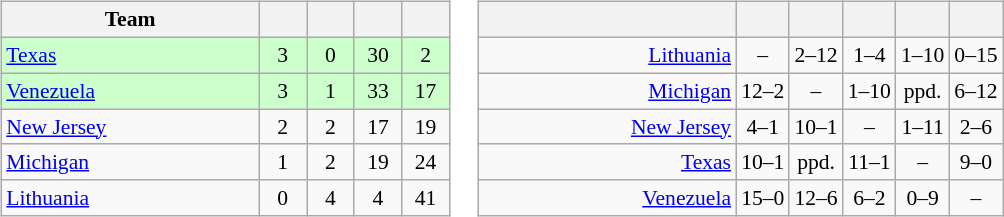<table>
<tr>
<td><br><table class="wikitable" style="text-align: center; font-size: 90%;">
<tr>
<th width=165>Team</th>
<th width=25></th>
<th width=25></th>
<th width=25></th>
<th width=25></th>
</tr>
<tr bgcolor="#ccffcc">
<td align="left"> <a href='#'>Texas</a></td>
<td>3</td>
<td>0</td>
<td>30</td>
<td>2</td>
</tr>
<tr bgcolor="#ccffcc">
<td align="left"> <a href='#'>Venezuela</a></td>
<td>3</td>
<td>1</td>
<td>33</td>
<td>17</td>
</tr>
<tr>
<td align="left"> <a href='#'>New Jersey</a></td>
<td>2</td>
<td>2</td>
<td>17</td>
<td>19</td>
</tr>
<tr>
<td align="left"> <a href='#'>Michigan</a></td>
<td>1</td>
<td>2</td>
<td>19</td>
<td>24</td>
</tr>
<tr>
<td align="left"> <a href='#'>Lithuania</a></td>
<td>0</td>
<td>4</td>
<td>4</td>
<td>41</td>
</tr>
</table>
</td>
<td><br><table class="wikitable" style="text-align:center; font-size:90%;">
<tr>
<th width=165> </th>
<th></th>
<th></th>
<th></th>
<th></th>
<th></th>
</tr>
<tr>
<td style="text-align:right;"><a href='#'>Lithuania</a> </td>
<td>–</td>
<td>2–12</td>
<td>1–4</td>
<td>1–10</td>
<td>0–15</td>
</tr>
<tr>
<td style="text-align:right;"><a href='#'>Michigan</a> </td>
<td>12–2</td>
<td>–</td>
<td>1–10</td>
<td>ppd.</td>
<td>6–12</td>
</tr>
<tr>
<td style="text-align:right;"><a href='#'>New Jersey</a> </td>
<td>4–1</td>
<td>10–1</td>
<td>–</td>
<td>1–11</td>
<td>2–6</td>
</tr>
<tr>
<td style="text-align:right;"><a href='#'>Texas</a> </td>
<td>10–1</td>
<td>ppd.</td>
<td>11–1</td>
<td>–</td>
<td>9–0</td>
</tr>
<tr>
<td style="text-align:right;"><a href='#'>Venezuela</a> </td>
<td>15–0</td>
<td>12–6</td>
<td>6–2</td>
<td>0–9</td>
<td>–</td>
</tr>
</table>
</td>
</tr>
</table>
